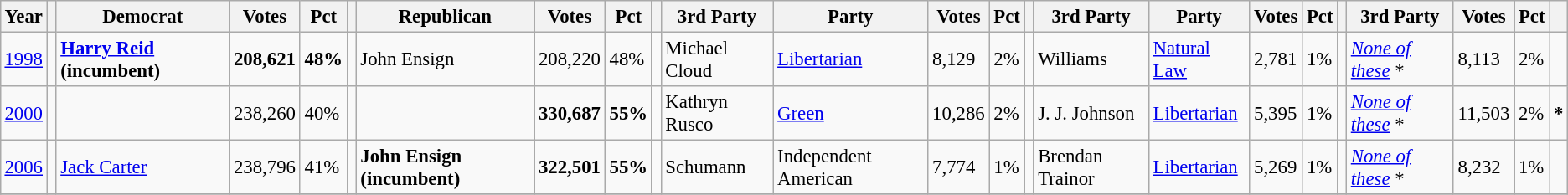<table class="wikitable" style="margin:0.5em ; font-size:95%">
<tr>
<th>Year</th>
<th></th>
<th>Democrat</th>
<th>Votes</th>
<th>Pct</th>
<th></th>
<th>Republican</th>
<th>Votes</th>
<th>Pct</th>
<th></th>
<th>3rd Party</th>
<th>Party</th>
<th>Votes</th>
<th>Pct</th>
<th></th>
<th>3rd Party</th>
<th>Party</th>
<th>Votes</th>
<th>Pct</th>
<th></th>
<th>3rd Party</th>
<th>Votes</th>
<th>Pct</th>
<th></th>
</tr>
<tr>
<td><a href='#'>1998</a></td>
<td></td>
<td><strong><a href='#'>Harry Reid</a></strong> <strong>(incumbent)</strong></td>
<td><strong>208,621</strong></td>
<td><strong>48%</strong></td>
<td></td>
<td>John Ensign</td>
<td>208,220</td>
<td>48%</td>
<td></td>
<td>Michael Cloud</td>
<td><a href='#'>Libertarian</a></td>
<td>8,129</td>
<td>2%</td>
<td></td>
<td> Williams</td>
<td><a href='#'>Natural Law</a></td>
<td>2,781</td>
<td>1%</td>
<td></td>
<td><em><a href='#'>None of these</a></em> *</td>
<td>8,113</td>
<td>2%</td>
<td></td>
</tr>
<tr>
<td><a href='#'>2000</a></td>
<td></td>
<td></td>
<td>238,260</td>
<td>40%</td>
<td></td>
<td></td>
<td><strong>330,687</strong></td>
<td><strong>55%</strong></td>
<td></td>
<td>Kathryn Rusco</td>
<td><a href='#'>Green</a></td>
<td>10,286</td>
<td>2%</td>
<td></td>
<td>J. J. Johnson</td>
<td><a href='#'>Libertarian</a></td>
<td>5,395</td>
<td>1%</td>
<td></td>
<td><em><a href='#'>None of these</a></em> *</td>
<td>11,503</td>
<td>2%</td>
<td><strong>*</strong></td>
</tr>
<tr>
<td><a href='#'>2006</a></td>
<td></td>
<td><a href='#'>Jack Carter</a></td>
<td>238,796</td>
<td>41%</td>
<td></td>
<td><strong>John Ensign</strong> <strong>(incumbent)</strong></td>
<td><strong>322,501</strong></td>
<td><strong>55%</strong></td>
<td></td>
<td> Schumann</td>
<td>Independent American</td>
<td>7,774</td>
<td>1%</td>
<td></td>
<td>Brendan Trainor</td>
<td><a href='#'>Libertarian</a></td>
<td>5,269</td>
<td>1%</td>
<td></td>
<td><em><a href='#'>None of these</a></em> *</td>
<td>8,232</td>
<td>1%</td>
<td></td>
</tr>
<tr>
</tr>
</table>
